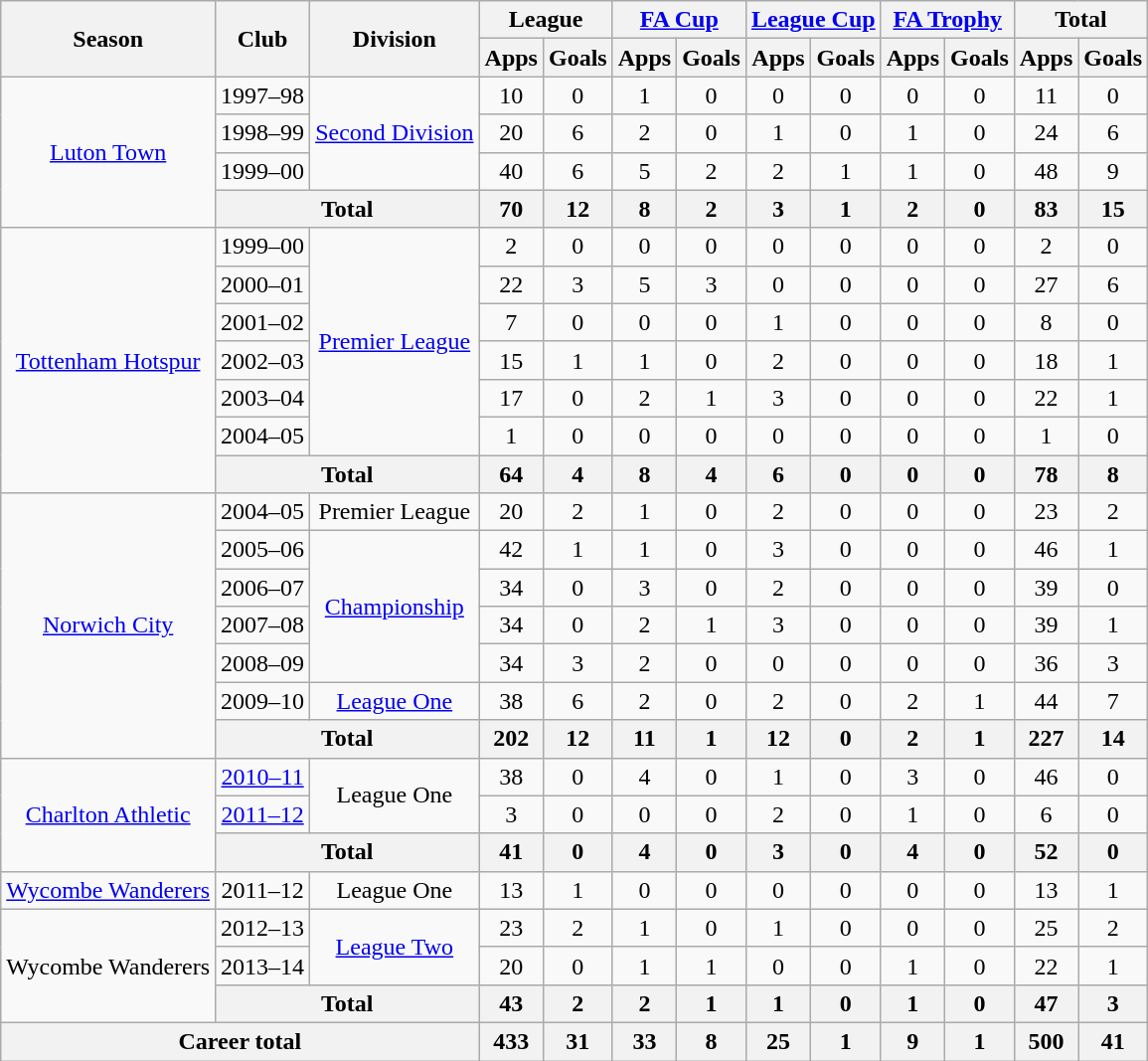<table class="wikitable" style="text-align:center">
<tr>
<th rowspan="2">Season</th>
<th rowspan="2">Club</th>
<th rowspan="2">Division</th>
<th colspan="2">League</th>
<th colspan="2"><a href='#'>FA Cup</a></th>
<th colspan="2"><a href='#'>League Cup</a></th>
<th colspan="2"><a href='#'>FA Trophy</a></th>
<th colspan="2">Total</th>
</tr>
<tr>
<th>Apps</th>
<th>Goals</th>
<th>Apps</th>
<th>Goals</th>
<th>Apps</th>
<th>Goals</th>
<th>Apps</th>
<th>Goals</th>
<th>Apps</th>
<th>Goals</th>
</tr>
<tr>
<td rowspan="4"><a href='#'>Luton Town</a></td>
<td>1997–98</td>
<td rowspan="3"><a href='#'>Second Division</a></td>
<td>10</td>
<td>0</td>
<td>1</td>
<td>0</td>
<td>0</td>
<td>0</td>
<td>0</td>
<td>0</td>
<td>11</td>
<td>0</td>
</tr>
<tr>
<td>1998–99</td>
<td>20</td>
<td>6</td>
<td>2</td>
<td>0</td>
<td>1</td>
<td>0</td>
<td>1</td>
<td>0</td>
<td>24</td>
<td>6</td>
</tr>
<tr>
<td>1999–00</td>
<td>40</td>
<td>6</td>
<td>5</td>
<td>2</td>
<td>2</td>
<td>1</td>
<td>1</td>
<td>0</td>
<td>48</td>
<td>9</td>
</tr>
<tr>
<th colspan="2">Total</th>
<th>70</th>
<th>12</th>
<th>8</th>
<th>2</th>
<th>3</th>
<th>1</th>
<th>2</th>
<th>0</th>
<th>83</th>
<th>15</th>
</tr>
<tr>
<td rowspan="7"><a href='#'>Tottenham Hotspur</a></td>
<td>1999–00</td>
<td rowspan="6"><a href='#'>Premier League</a></td>
<td>2</td>
<td>0</td>
<td>0</td>
<td>0</td>
<td>0</td>
<td>0</td>
<td>0</td>
<td>0</td>
<td>2</td>
<td>0</td>
</tr>
<tr>
<td>2000–01</td>
<td>22</td>
<td>3</td>
<td>5</td>
<td>3</td>
<td>0</td>
<td>0</td>
<td>0</td>
<td>0</td>
<td>27</td>
<td>6</td>
</tr>
<tr>
<td>2001–02</td>
<td>7</td>
<td>0</td>
<td>0</td>
<td>0</td>
<td>1</td>
<td>0</td>
<td>0</td>
<td>0</td>
<td>8</td>
<td>0</td>
</tr>
<tr>
<td>2002–03</td>
<td>15</td>
<td>1</td>
<td>1</td>
<td>0</td>
<td>2</td>
<td>0</td>
<td>0</td>
<td>0</td>
<td>18</td>
<td>1</td>
</tr>
<tr>
<td>2003–04</td>
<td>17</td>
<td>0</td>
<td>2</td>
<td>1</td>
<td>3</td>
<td>0</td>
<td>0</td>
<td>0</td>
<td>22</td>
<td>1</td>
</tr>
<tr>
<td>2004–05</td>
<td>1</td>
<td>0</td>
<td>0</td>
<td>0</td>
<td>0</td>
<td>0</td>
<td>0</td>
<td>0</td>
<td>1</td>
<td>0</td>
</tr>
<tr>
<th colspan="2">Total</th>
<th>64</th>
<th>4</th>
<th>8</th>
<th>4</th>
<th>6</th>
<th>0</th>
<th>0</th>
<th>0</th>
<th>78</th>
<th>8</th>
</tr>
<tr>
<td rowspan="7"><a href='#'>Norwich City</a></td>
<td>2004–05</td>
<td>Premier League</td>
<td>20</td>
<td>2</td>
<td>1</td>
<td>0</td>
<td>2</td>
<td>0</td>
<td>0</td>
<td>0</td>
<td>23</td>
<td>2</td>
</tr>
<tr>
<td>2005–06</td>
<td rowspan="4"><a href='#'>Championship</a></td>
<td>42</td>
<td>1</td>
<td>1</td>
<td>0</td>
<td>3</td>
<td>0</td>
<td>0</td>
<td>0</td>
<td>46</td>
<td>1</td>
</tr>
<tr>
<td>2006–07</td>
<td>34</td>
<td>0</td>
<td>3</td>
<td>0</td>
<td>2</td>
<td>0</td>
<td>0</td>
<td>0</td>
<td>39</td>
<td>0</td>
</tr>
<tr>
<td>2007–08</td>
<td>34</td>
<td>0</td>
<td>2</td>
<td>1</td>
<td>3</td>
<td>0</td>
<td>0</td>
<td>0</td>
<td>39</td>
<td>1</td>
</tr>
<tr>
<td>2008–09</td>
<td>34</td>
<td>3</td>
<td>2</td>
<td>0</td>
<td>0</td>
<td>0</td>
<td>0</td>
<td>0</td>
<td>36</td>
<td>3</td>
</tr>
<tr>
<td>2009–10</td>
<td><a href='#'>League One</a></td>
<td>38</td>
<td>6</td>
<td>2</td>
<td>0</td>
<td>2</td>
<td>0</td>
<td>2</td>
<td>1</td>
<td>44</td>
<td>7</td>
</tr>
<tr>
<th colspan="2">Total</th>
<th>202</th>
<th>12</th>
<th>11</th>
<th>1</th>
<th>12</th>
<th>0</th>
<th>2</th>
<th>1</th>
<th>227</th>
<th>14</th>
</tr>
<tr>
<td rowspan="3"><a href='#'>Charlton Athletic</a></td>
<td><a href='#'>2010–11</a></td>
<td rowspan="2">League One</td>
<td>38</td>
<td>0</td>
<td>4</td>
<td>0</td>
<td>1</td>
<td>0</td>
<td>3</td>
<td>0</td>
<td>46</td>
<td>0</td>
</tr>
<tr>
<td><a href='#'>2011–12</a></td>
<td>3</td>
<td>0</td>
<td>0</td>
<td>0</td>
<td>2</td>
<td>0</td>
<td>1</td>
<td>0</td>
<td>6</td>
<td>0</td>
</tr>
<tr>
<th colspan="2">Total</th>
<th>41</th>
<th>0</th>
<th>4</th>
<th>0</th>
<th>3</th>
<th>0</th>
<th>4</th>
<th>0</th>
<th>52</th>
<th>0</th>
</tr>
<tr>
<td><a href='#'>Wycombe Wanderers</a></td>
<td>2011–12</td>
<td>League One</td>
<td>13</td>
<td>1</td>
<td>0</td>
<td>0</td>
<td>0</td>
<td>0</td>
<td>0</td>
<td>0</td>
<td>13</td>
<td>1</td>
</tr>
<tr>
<td rowspan="3">Wycombe Wanderers</td>
<td>2012–13</td>
<td rowspan="2"><a href='#'>League Two</a></td>
<td>23</td>
<td>2</td>
<td>1</td>
<td>0</td>
<td>1</td>
<td>0</td>
<td>0</td>
<td>0</td>
<td>25</td>
<td>2</td>
</tr>
<tr>
<td>2013–14</td>
<td>20</td>
<td>0</td>
<td>1</td>
<td>1</td>
<td>0</td>
<td>0</td>
<td>1</td>
<td>0</td>
<td>22</td>
<td>1</td>
</tr>
<tr>
<th colspan="2">Total</th>
<th>43</th>
<th>2</th>
<th>2</th>
<th>1</th>
<th>1</th>
<th>0</th>
<th>1</th>
<th>0</th>
<th>47</th>
<th>3</th>
</tr>
<tr>
<th colspan="3">Career total</th>
<th>433</th>
<th>31</th>
<th>33</th>
<th>8</th>
<th>25</th>
<th>1</th>
<th>9</th>
<th>1</th>
<th>500</th>
<th>41</th>
</tr>
</table>
